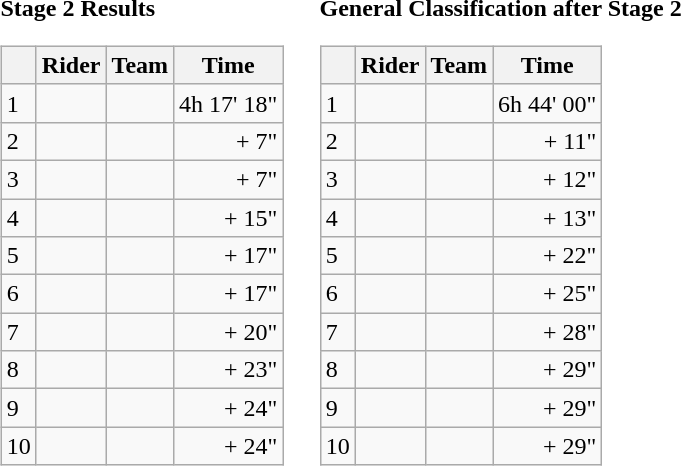<table>
<tr>
<td><strong>Stage 2 Results</strong><br><table class="wikitable">
<tr>
<th></th>
<th>Rider</th>
<th>Team</th>
<th>Time</th>
</tr>
<tr>
<td>1</td>
<td></td>
<td></td>
<td style="text-align:right;">4h 17' 18"</td>
</tr>
<tr>
<td>2</td>
<td></td>
<td></td>
<td style="text-align:right;">+ 7"</td>
</tr>
<tr>
<td>3</td>
<td></td>
<td></td>
<td style="text-align:right;">+ 7"</td>
</tr>
<tr>
<td>4</td>
<td></td>
<td></td>
<td style="text-align:right;">+ 15"</td>
</tr>
<tr>
<td>5</td>
<td></td>
<td></td>
<td style="text-align:right;">+ 17"</td>
</tr>
<tr>
<td>6</td>
<td></td>
<td></td>
<td style="text-align:right;">+ 17"</td>
</tr>
<tr>
<td>7</td>
<td></td>
<td></td>
<td style="text-align:right;">+ 20"</td>
</tr>
<tr>
<td>8</td>
<td></td>
<td></td>
<td style="text-align:right;">+ 23"</td>
</tr>
<tr>
<td>9</td>
<td></td>
<td></td>
<td style="text-align:right;">+ 24"</td>
</tr>
<tr>
<td>10</td>
<td></td>
<td></td>
<td style="text-align:right;">+ 24"</td>
</tr>
</table>
</td>
<td></td>
<td><strong>General Classification after Stage 2</strong><br><table class="wikitable">
<tr>
<th></th>
<th>Rider</th>
<th>Team</th>
<th>Time</th>
</tr>
<tr>
<td>1</td>
<td> </td>
<td></td>
<td style="text-align:right;">6h 44' 00"</td>
</tr>
<tr>
<td>2</td>
<td></td>
<td></td>
<td style="text-align:right;">+ 11"</td>
</tr>
<tr>
<td>3</td>
<td></td>
<td></td>
<td style="text-align:right;">+ 12"</td>
</tr>
<tr>
<td>4</td>
<td></td>
<td></td>
<td style="text-align:right;">+ 13"</td>
</tr>
<tr>
<td>5</td>
<td></td>
<td></td>
<td style="text-align:right;">+ 22"</td>
</tr>
<tr>
<td>6</td>
<td></td>
<td></td>
<td style="text-align:right;">+ 25"</td>
</tr>
<tr>
<td>7</td>
<td></td>
<td></td>
<td style="text-align:right;">+ 28"</td>
</tr>
<tr>
<td>8</td>
<td></td>
<td></td>
<td style="text-align:right;">+ 29"</td>
</tr>
<tr>
<td>9</td>
<td> </td>
<td></td>
<td style="text-align:right;">+ 29"</td>
</tr>
<tr>
<td>10</td>
<td></td>
<td></td>
<td style="text-align:right;">+ 29"</td>
</tr>
</table>
</td>
</tr>
</table>
